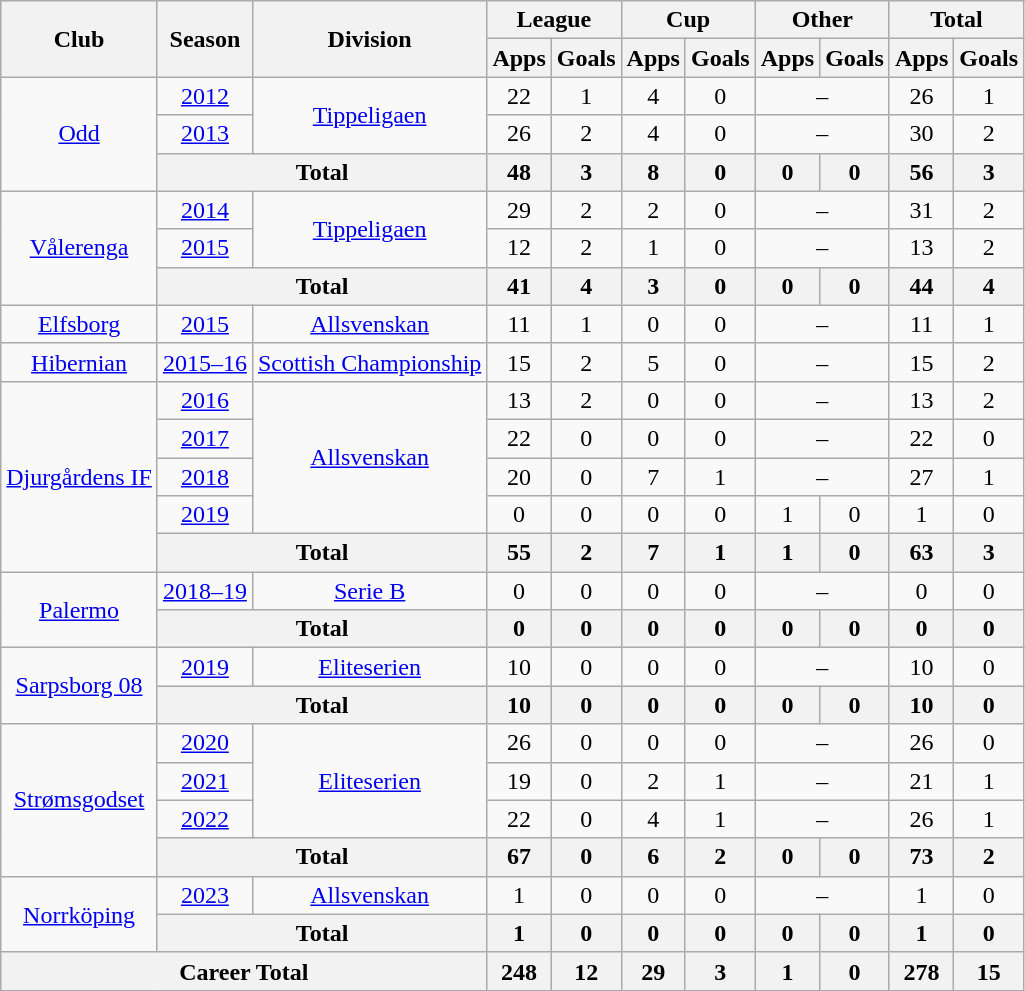<table class="wikitable" style="text-align: center;">
<tr>
<th rowspan="2">Club</th>
<th rowspan="2">Season</th>
<th rowspan="2">Division</th>
<th colspan="2">League</th>
<th colspan="2">Cup</th>
<th colspan="2">Other</th>
<th colspan="2">Total</th>
</tr>
<tr>
<th>Apps</th>
<th>Goals</th>
<th>Apps</th>
<th>Goals</th>
<th>Apps</th>
<th>Goals</th>
<th>Apps</th>
<th>Goals</th>
</tr>
<tr>
<td rowspan="3" valign="center"><a href='#'>Odd</a></td>
<td><a href='#'>2012</a></td>
<td rowspan="2" valign="center"><a href='#'>Tippeligaen</a></td>
<td>22</td>
<td>1</td>
<td>4</td>
<td>0</td>
<td colspan="2">–</td>
<td>26</td>
<td>1</td>
</tr>
<tr>
<td><a href='#'>2013</a></td>
<td>26</td>
<td>2</td>
<td>4</td>
<td>0</td>
<td colspan="2">–</td>
<td>30</td>
<td>2</td>
</tr>
<tr>
<th colspan="2">Total</th>
<th>48</th>
<th>3</th>
<th>8</th>
<th>0</th>
<th>0</th>
<th>0</th>
<th>56</th>
<th>3</th>
</tr>
<tr>
<td rowspan="3" valign="center"><a href='#'>Vålerenga</a></td>
<td><a href='#'>2014</a></td>
<td rowspan="2" valign="center"><a href='#'>Tippeligaen</a></td>
<td>29</td>
<td>2</td>
<td>2</td>
<td>0</td>
<td colspan="2">–</td>
<td>31</td>
<td>2</td>
</tr>
<tr>
<td><a href='#'>2015</a></td>
<td>12</td>
<td>2</td>
<td>1</td>
<td>0</td>
<td colspan="2">–</td>
<td>13</td>
<td>2</td>
</tr>
<tr>
<th colspan="2">Total</th>
<th>41</th>
<th>4</th>
<th>3</th>
<th>0</th>
<th>0</th>
<th>0</th>
<th>44</th>
<th>4</th>
</tr>
<tr>
<td rowspan="1" valign="center"><a href='#'>Elfsborg</a></td>
<td><a href='#'>2015</a></td>
<td rowspan="1" valign="center"><a href='#'>Allsvenskan</a></td>
<td>11</td>
<td>1</td>
<td>0</td>
<td>0</td>
<td colspan="2">–</td>
<td>11</td>
<td>1</td>
</tr>
<tr>
<td rowspan="1" valign="center"><a href='#'>Hibernian</a></td>
<td><a href='#'>2015–16</a></td>
<td rowspan="1" valign="center"><a href='#'>Scottish Championship</a></td>
<td>15</td>
<td>2</td>
<td>5</td>
<td>0</td>
<td colspan="2">–</td>
<td>15</td>
<td>2</td>
</tr>
<tr>
<td rowspan="5" valign="center"><a href='#'>Djurgårdens IF</a></td>
<td><a href='#'>2016</a></td>
<td rowspan="4" valign="center"><a href='#'>Allsvenskan</a></td>
<td>13</td>
<td>2</td>
<td>0</td>
<td>0</td>
<td colspan="2">–</td>
<td>13</td>
<td>2</td>
</tr>
<tr>
<td><a href='#'>2017</a></td>
<td>22</td>
<td>0</td>
<td>0</td>
<td>0</td>
<td colspan="2">–</td>
<td>22</td>
<td>0</td>
</tr>
<tr>
<td><a href='#'>2018</a></td>
<td>20</td>
<td>0</td>
<td>7</td>
<td>1</td>
<td colspan="2">–</td>
<td>27</td>
<td>1</td>
</tr>
<tr>
<td><a href='#'>2019</a></td>
<td>0</td>
<td>0</td>
<td>0</td>
<td>0</td>
<td>1</td>
<td>0</td>
<td>1</td>
<td>0</td>
</tr>
<tr>
<th colspan="2">Total</th>
<th>55</th>
<th>2</th>
<th>7</th>
<th>1</th>
<th>1</th>
<th>0</th>
<th>63</th>
<th>3</th>
</tr>
<tr>
<td rowspan="2" valign="center"><a href='#'>Palermo</a></td>
<td><a href='#'>2018–19</a></td>
<td rowspan="1" valign="center"><a href='#'>Serie B</a></td>
<td>0</td>
<td>0</td>
<td>0</td>
<td>0</td>
<td colspan="2">–</td>
<td>0</td>
<td>0</td>
</tr>
<tr>
<th colspan="2">Total</th>
<th>0</th>
<th>0</th>
<th>0</th>
<th>0</th>
<th>0</th>
<th>0</th>
<th>0</th>
<th>0</th>
</tr>
<tr>
<td rowspan="2" valign="center"><a href='#'>Sarpsborg 08</a></td>
<td><a href='#'>2019</a></td>
<td rowspan="1" valign="center"><a href='#'>Eliteserien</a></td>
<td>10</td>
<td>0</td>
<td>0</td>
<td>0</td>
<td colspan="2">–</td>
<td>10</td>
<td>0</td>
</tr>
<tr>
<th colspan="2">Total</th>
<th>10</th>
<th>0</th>
<th>0</th>
<th>0</th>
<th>0</th>
<th>0</th>
<th>10</th>
<th>0</th>
</tr>
<tr>
<td rowspan="4" valign="center"><a href='#'>Strømsgodset</a></td>
<td><a href='#'>2020</a></td>
<td rowspan="3" valign="center"><a href='#'>Eliteserien</a></td>
<td>26</td>
<td>0</td>
<td>0</td>
<td>0</td>
<td colspan="2">–</td>
<td>26</td>
<td>0</td>
</tr>
<tr>
<td><a href='#'>2021</a></td>
<td>19</td>
<td>0</td>
<td>2</td>
<td>1</td>
<td colspan="2">–</td>
<td>21</td>
<td>1</td>
</tr>
<tr>
<td><a href='#'>2022</a></td>
<td>22</td>
<td>0</td>
<td>4</td>
<td>1</td>
<td colspan="2">–</td>
<td>26</td>
<td>1</td>
</tr>
<tr>
<th colspan="2">Total</th>
<th>67</th>
<th>0</th>
<th>6</th>
<th>2</th>
<th>0</th>
<th>0</th>
<th>73</th>
<th>2</th>
</tr>
<tr>
<td rowspan="2" valign="center"><a href='#'>Norrköping</a></td>
<td><a href='#'>2023</a></td>
<td rowspan="1" valign="center"><a href='#'>Allsvenskan</a></td>
<td>1</td>
<td>0</td>
<td>0</td>
<td>0</td>
<td colspan="2">–</td>
<td>1</td>
<td>0</td>
</tr>
<tr>
<th colspan="2">Total</th>
<th>1</th>
<th>0</th>
<th>0</th>
<th>0</th>
<th>0</th>
<th>0</th>
<th>1</th>
<th>0</th>
</tr>
<tr>
<th colspan="3">Career Total</th>
<th>248</th>
<th>12</th>
<th>29</th>
<th>3</th>
<th>1</th>
<th>0</th>
<th>278</th>
<th>15</th>
</tr>
</table>
